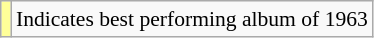<table class="wikitable" style="font-size:90%;">
<tr>
<td style="background-color:#FFFF99"></td>
<td>Indicates best performing album of 1963</td>
</tr>
</table>
